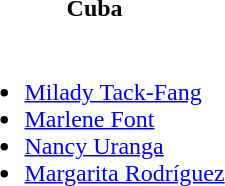<table>
<tr>
<th>Cuba</th>
</tr>
<tr>
<td><br><ul><li><a href='#'>Milady Tack-Fang</a></li><li><a href='#'>Marlene Font</a></li><li><a href='#'>Nancy Uranga</a></li><li><a href='#'>Margarita Rodríguez</a></li></ul></td>
</tr>
</table>
